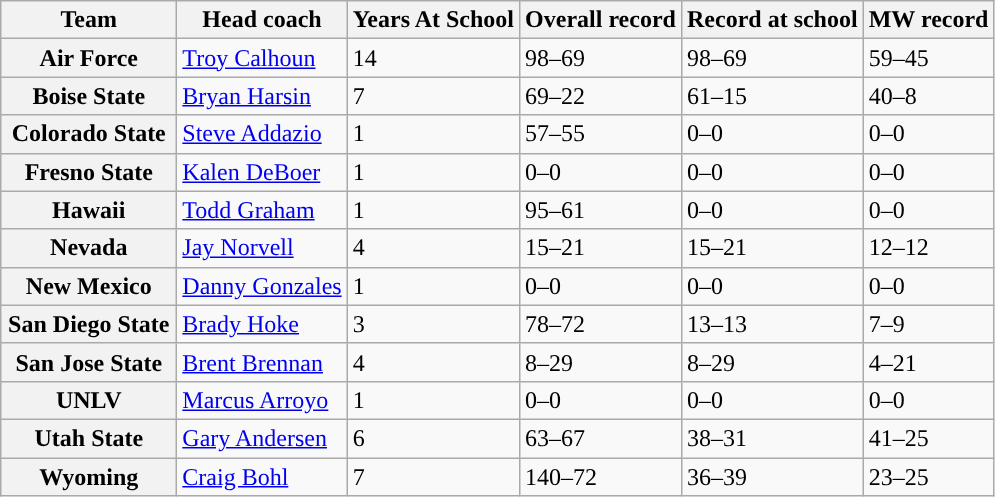<table class="wikitable sortable" style "text-align: center;">
<tr>
<th style="width:110px;">Team</th>
<th>Head coach</th>
<th>Years At School</th>
<th>Overall record</th>
<th>Record at school</th>
<th>MW record</th>
</tr>
<tr>
<th>Air Force</th>
<td><a href='#'>Troy Calhoun</a></td>
<td>14</td>
<td>98–69</td>
<td>98–69</td>
<td>59–45</td>
</tr>
<tr>
<th>Boise State</th>
<td><a href='#'>Bryan Harsin</a></td>
<td>7</td>
<td>69–22</td>
<td>61–15</td>
<td>40–8</td>
</tr>
<tr>
<th>Colorado State</th>
<td><a href='#'>Steve Addazio</a></td>
<td>1</td>
<td>57–55</td>
<td>0–0</td>
<td>0–0</td>
</tr>
<tr>
<th>Fresno State</th>
<td><a href='#'>Kalen DeBoer</a></td>
<td>1</td>
<td>0–0</td>
<td>0–0</td>
<td>0–0</td>
</tr>
<tr>
<th>Hawaii</th>
<td><a href='#'>Todd Graham</a></td>
<td>1</td>
<td>95–61</td>
<td>0–0</td>
<td>0–0</td>
</tr>
<tr>
<th>Nevada</th>
<td><a href='#'>Jay Norvell</a></td>
<td>4</td>
<td>15–21</td>
<td>15–21</td>
<td>12–12</td>
</tr>
<tr>
<th>New Mexico</th>
<td><a href='#'>Danny Gonzales</a></td>
<td>1</td>
<td>0–0</td>
<td>0–0</td>
<td>0–0</td>
</tr>
<tr>
<th>San Diego State</th>
<td><a href='#'>Brady Hoke</a></td>
<td>3</td>
<td>78–72</td>
<td>13–13</td>
<td>7–9</td>
</tr>
<tr>
<th>San Jose State</th>
<td><a href='#'>Brent Brennan</a></td>
<td>4</td>
<td>8–29</td>
<td>8–29</td>
<td>4–21</td>
</tr>
<tr>
<th>UNLV</th>
<td><a href='#'>Marcus Arroyo</a></td>
<td>1</td>
<td>0–0</td>
<td>0–0</td>
<td>0–0</td>
</tr>
<tr>
<th>Utah State</th>
<td><a href='#'>Gary Andersen</a></td>
<td>6</td>
<td>63–67</td>
<td>38–31</td>
<td>41–25</td>
</tr>
<tr>
<th>Wyoming</th>
<td><a href='#'>Craig Bohl</a></td>
<td>7</td>
<td>140–72</td>
<td>36–39</td>
<td>23–25</td>
</tr>
</table>
